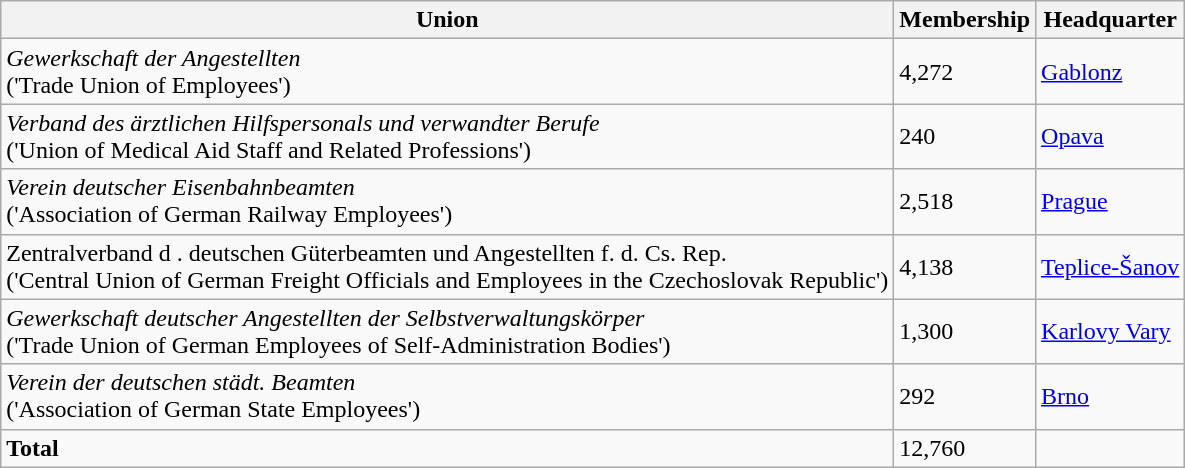<table class="wikitable">
<tr>
<th>Union</th>
<th>Membership</th>
<th>Headquarter</th>
</tr>
<tr>
<td><em>Gewerkschaft der Angestellten</em><br>('Trade Union of Employees')</td>
<td>4,272</td>
<td><a href='#'>Gablonz</a></td>
</tr>
<tr>
<td><em>Verband des ärztlichen Hilfspersonals und verwandter Berufe</em><br>('Union of Medical Aid Staff and Related Professions')</td>
<td>240</td>
<td><a href='#'>Opava</a></td>
</tr>
<tr>
<td><em>Verein deutscher Eisenbahnbeamten</em><br>('Association of German Railway Employees')</td>
<td>2,518</td>
<td><a href='#'>Prague</a></td>
</tr>
<tr>
<td>Zentralverband d . deutschen Güterbeamten und Angestellten f. d. Cs. Rep.<br>('Central Union of German Freight Officials and Employees in the Czechoslovak Republic')</td>
<td>4,138</td>
<td><a href='#'>Teplice-Šanov</a></td>
</tr>
<tr>
<td><em>Gewerkschaft deutscher Angestellten der Selbstverwaltungskörper</em><br>('Trade Union of German Employees of Self-Administration Bodies')</td>
<td>1,300</td>
<td><a href='#'>Karlovy Vary</a></td>
</tr>
<tr>
<td><em>Verein der deutschen städt. Beamten</em><br>('Association of German State Employees')</td>
<td>292</td>
<td><a href='#'>Brno</a></td>
</tr>
<tr>
<td><strong>Total</strong></td>
<td>12,760</td>
</tr>
</table>
